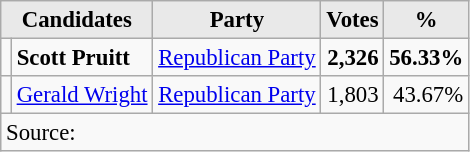<table class=wikitable style="font-size:95%; text-align:right;">
<tr>
<th style="background:#e9e9e9; text-align:center;" colspan="2">Candidates</th>
<th style="background:#e9e9e9; text-align:center;">Party</th>
<th style="background:#e9e9e9; text-align:center;">Votes</th>
<th style="background:#e9e9e9; text-align:center;">%</th>
</tr>
<tr>
<td></td>
<td align=left><strong>Scott Pruitt</strong></td>
<td align=center><a href='#'>Republican Party</a></td>
<td><strong>2,326</strong></td>
<td><strong>56.33%</strong></td>
</tr>
<tr>
<td></td>
<td align=left><a href='#'>Gerald Wright</a></td>
<td align=center><a href='#'>Republican Party</a></td>
<td>1,803</td>
<td>43.67%</td>
</tr>
<tr>
<td style="text-align:left;" colspan="6">Source:</td>
</tr>
</table>
